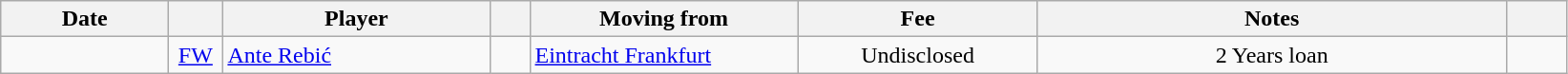<table class="wikitable sortable">
<tr>
<th style="width:110px">Date</th>
<th style="width:30px"></th>
<th style="width:180px">Player</th>
<th style="width:20px"></th>
<th style="width:180px">Moving from</th>
<th style="width:160px">Fee</th>
<th style="width:320px" class="unsortable">Notes</th>
<th style="width:35px"></th>
</tr>
<tr>
<td></td>
<td style="text-align:center"><a href='#'>FW</a></td>
<td> <a href='#'>Ante Rebić</a></td>
<td style="text-align:center"></td>
<td> <a href='#'>Eintracht Frankfurt</a></td>
<td style="text-align:center">Undisclosed</td>
<td style="text-align:center">2 Years loan</td>
<td></td>
</tr>
</table>
